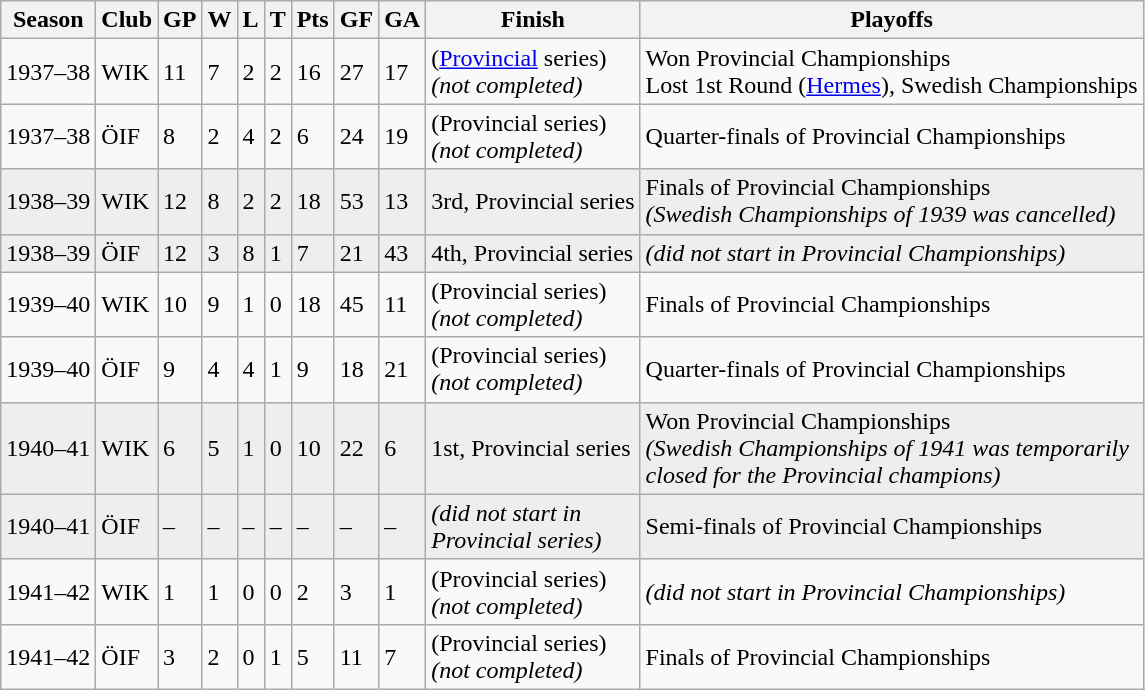<table class="wikitable">
<tr>
<th>Season</th>
<th>Club</th>
<th>GP</th>
<th>W</th>
<th>L</th>
<th>T</th>
<th>Pts</th>
<th>GF</th>
<th>GA</th>
<th>Finish</th>
<th>Playoffs</th>
</tr>
<tr>
<td>1937–38</td>
<td>WIK</td>
<td>11</td>
<td>7</td>
<td>2</td>
<td>2</td>
<td>16</td>
<td>27</td>
<td>17</td>
<td>(<a href='#'>Provincial</a> series) <br> <em>(not completed)</em></td>
<td>Won Provincial Championships <br> Lost 1st Round (<a href='#'>Hermes</a>), Swedish Championships</td>
</tr>
<tr>
<td>1937–38</td>
<td>ÖIF</td>
<td>8</td>
<td>2</td>
<td>4</td>
<td>2</td>
<td>6</td>
<td>24</td>
<td>19</td>
<td>(Provincial series) <br> <em>(not completed)</em></td>
<td>Quarter-finals of Provincial Championships</td>
</tr>
<tr bgcolor="#eeeeee">
<td>1938–39</td>
<td>WIK</td>
<td>12</td>
<td>8</td>
<td>2</td>
<td>2</td>
<td>18</td>
<td>53</td>
<td>13</td>
<td>3rd, Provincial series</td>
<td>Finals of Provincial Championships <br> <em>(Swedish Championships of 1939 was cancelled)</em></td>
</tr>
<tr bgcolor="#eeeeee">
<td>1938–39</td>
<td>ÖIF</td>
<td>12</td>
<td>3</td>
<td>8</td>
<td>1</td>
<td>7</td>
<td>21</td>
<td>43</td>
<td>4th, Provincial series</td>
<td><em>(did not start in Provincial Championships)</em></td>
</tr>
<tr>
<td>1939–40</td>
<td>WIK</td>
<td>10</td>
<td>9</td>
<td>1</td>
<td>0</td>
<td>18</td>
<td>45</td>
<td>11</td>
<td>(Provincial series) <br> <em>(not completed)</em></td>
<td>Finals of Provincial Championships</td>
</tr>
<tr>
<td>1939–40</td>
<td>ÖIF</td>
<td>9</td>
<td>4</td>
<td>4</td>
<td>1</td>
<td>9</td>
<td>18</td>
<td>21</td>
<td>(Provincial series) <br> <em>(not completed)</em></td>
<td>Quarter-finals of Provincial Championships</td>
</tr>
<tr bgcolor="#eeeeee">
<td>1940–41</td>
<td>WIK</td>
<td>6</td>
<td>5</td>
<td>1</td>
<td>0</td>
<td>10</td>
<td>22</td>
<td>6</td>
<td>1st, Provincial series</td>
<td>Won Provincial Championships <br> <em>(Swedish Championships of 1941 was temporarily <br> closed for the Provincial champions)</em></td>
</tr>
<tr bgcolor="#eeeeee">
<td>1940–41</td>
<td>ÖIF</td>
<td>–</td>
<td>–</td>
<td>–</td>
<td>–</td>
<td>–</td>
<td>–</td>
<td>–</td>
<td><em>(did not start in <br> Provincial series)</em></td>
<td>Semi-finals of Provincial Championships</td>
</tr>
<tr>
<td>1941–42</td>
<td>WIK</td>
<td>1</td>
<td>1</td>
<td>0</td>
<td>0</td>
<td>2</td>
<td>3</td>
<td>1</td>
<td>(Provincial series) <br> <em>(not completed)</em></td>
<td><em>(did not start in Provincial Championships)</em></td>
</tr>
<tr>
<td>1941–42</td>
<td>ÖIF</td>
<td>3</td>
<td>2</td>
<td>0</td>
<td>1</td>
<td>5</td>
<td>11</td>
<td>7</td>
<td>(Provincial series) <br> <em>(not completed)</em></td>
<td>Finals of Provincial Championships</td>
</tr>
</table>
